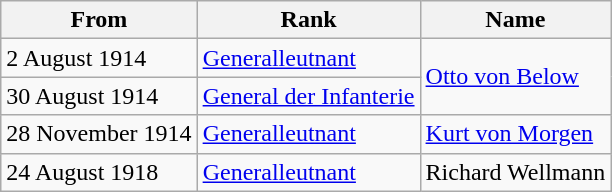<table class="wikitable">
<tr>
<th>From</th>
<th>Rank</th>
<th>Name</th>
</tr>
<tr>
<td>2 August 1914</td>
<td><a href='#'>Generalleutnant</a></td>
<td rowspan=2><a href='#'>Otto von Below</a></td>
</tr>
<tr>
<td>30 August 1914</td>
<td><a href='#'>General der Infanterie</a></td>
</tr>
<tr>
<td>28 November 1914</td>
<td><a href='#'>Generalleutnant</a></td>
<td><a href='#'>Kurt von Morgen</a></td>
</tr>
<tr>
<td>24 August 1918</td>
<td><a href='#'>Generalleutnant</a></td>
<td>Richard Wellmann</td>
</tr>
</table>
